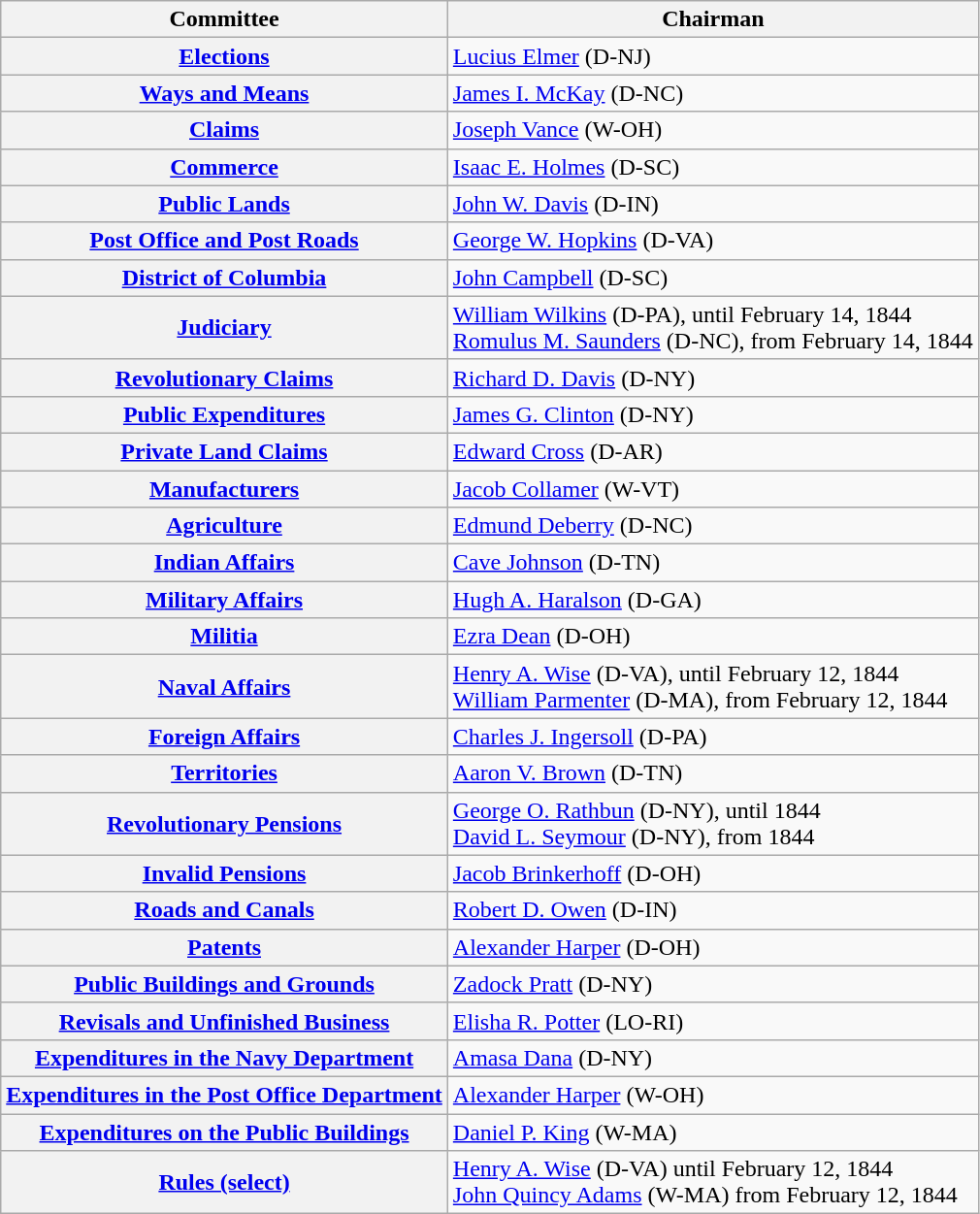<table class="wikitable sortable plainrowheaders">
<tr>
<th>Committee</th>
<th>Chairman</th>
</tr>
<tr>
<th><a href='#'>Elections</a></th>
<td><a href='#'>Lucius Elmer</a> (D-NJ)</td>
</tr>
<tr>
<th><a href='#'>Ways and Means</a></th>
<td><a href='#'>James I. McKay</a> (D-NC)</td>
</tr>
<tr>
<th><a href='#'>Claims</a></th>
<td><a href='#'>Joseph Vance</a> (W-OH)</td>
</tr>
<tr>
<th><a href='#'>Commerce</a></th>
<td><a href='#'>Isaac E. Holmes</a> (D-SC)</td>
</tr>
<tr>
<th><a href='#'>Public Lands</a></th>
<td><a href='#'>John W. Davis</a> (D-IN)</td>
</tr>
<tr>
<th><a href='#'>Post Office and Post Roads</a></th>
<td><a href='#'>George W. Hopkins</a> (D-VA)</td>
</tr>
<tr>
<th><a href='#'>District of Columbia</a></th>
<td><a href='#'>John Campbell</a> (D-SC)</td>
</tr>
<tr>
<th><a href='#'>Judiciary</a></th>
<td><a href='#'>William Wilkins</a> (D-PA), until February 14, 1844<br><a href='#'>Romulus M. Saunders</a> (D-NC), from February 14, 1844</td>
</tr>
<tr>
<th><a href='#'>Revolutionary Claims</a></th>
<td><a href='#'>Richard D. Davis</a> (D-NY)</td>
</tr>
<tr>
<th><a href='#'>Public Expenditures</a></th>
<td><a href='#'>James G. Clinton</a> (D-NY)</td>
</tr>
<tr>
<th><a href='#'>Private Land Claims</a></th>
<td><a href='#'>Edward Cross</a> (D-AR)</td>
</tr>
<tr>
<th><a href='#'>Manufacturers</a></th>
<td><a href='#'>Jacob Collamer</a> (W-VT)</td>
</tr>
<tr>
<th><a href='#'>Agriculture</a></th>
<td><a href='#'>Edmund Deberry</a> (D-NC)</td>
</tr>
<tr>
<th><a href='#'>Indian Affairs</a></th>
<td><a href='#'>Cave Johnson</a> (D-TN)</td>
</tr>
<tr>
<th><a href='#'>Military Affairs</a></th>
<td><a href='#'>Hugh A. Haralson</a> (D-GA)</td>
</tr>
<tr>
<th><a href='#'>Militia</a></th>
<td><a href='#'>Ezra Dean</a> (D-OH)</td>
</tr>
<tr>
<th><a href='#'>Naval Affairs</a></th>
<td><a href='#'>Henry A. Wise</a> (D-VA), until February 12, 1844<br><a href='#'>William Parmenter</a> (D-MA), from February 12, 1844</td>
</tr>
<tr>
<th><a href='#'>Foreign Affairs</a></th>
<td><a href='#'>Charles J. Ingersoll</a> (D-PA)</td>
</tr>
<tr>
<th><a href='#'>Territories</a></th>
<td><a href='#'>Aaron V. Brown</a> (D-TN)</td>
</tr>
<tr>
<th><a href='#'>Revolutionary Pensions</a></th>
<td><a href='#'>George O. Rathbun</a> (D-NY), until 1844<br><a href='#'>David L. Seymour</a> (D-NY), from 1844</td>
</tr>
<tr>
<th><a href='#'>Invalid Pensions</a></th>
<td><a href='#'>Jacob Brinkerhoff</a> (D-OH)</td>
</tr>
<tr>
<th><a href='#'>Roads and Canals</a></th>
<td><a href='#'>Robert D. Owen</a> (D-IN)</td>
</tr>
<tr>
<th><a href='#'>Patents</a></th>
<td><a href='#'>Alexander Harper</a> (D-OH)</td>
</tr>
<tr>
<th><a href='#'>Public Buildings and Grounds</a></th>
<td><a href='#'>Zadock Pratt</a> (D-NY)</td>
</tr>
<tr>
<th><a href='#'>Revisals and Unfinished Business</a></th>
<td><a href='#'>Elisha R. Potter</a> (LO-RI)</td>
</tr>
<tr>
<th><a href='#'>Expenditures in the Navy Department</a></th>
<td><a href='#'>Amasa Dana</a> (D-NY)</td>
</tr>
<tr>
<th><a href='#'>Expenditures in the Post Office Department</a></th>
<td><a href='#'>Alexander Harper</a> (W-OH)</td>
</tr>
<tr>
<th><a href='#'>Expenditures on the Public Buildings</a></th>
<td><a href='#'>Daniel P. King</a> (W-MA)</td>
</tr>
<tr>
<th><a href='#'>Rules (select)</a></th>
<td><a href='#'>Henry A. Wise</a> (D-VA) until February 12, 1844<br><a href='#'>John Quincy Adams</a> (W-MA) from February 12, 1844</td>
</tr>
</table>
